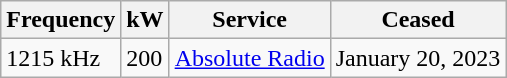<table class="wikitable sortable">
<tr>
<th>Frequency</th>
<th>kW</th>
<th>Service</th>
<th>Ceased</th>
</tr>
<tr>
<td>1215 kHz</td>
<td>200</td>
<td><a href='#'>Absolute Radio</a></td>
<td>January 20, 2023</td>
</tr>
</table>
